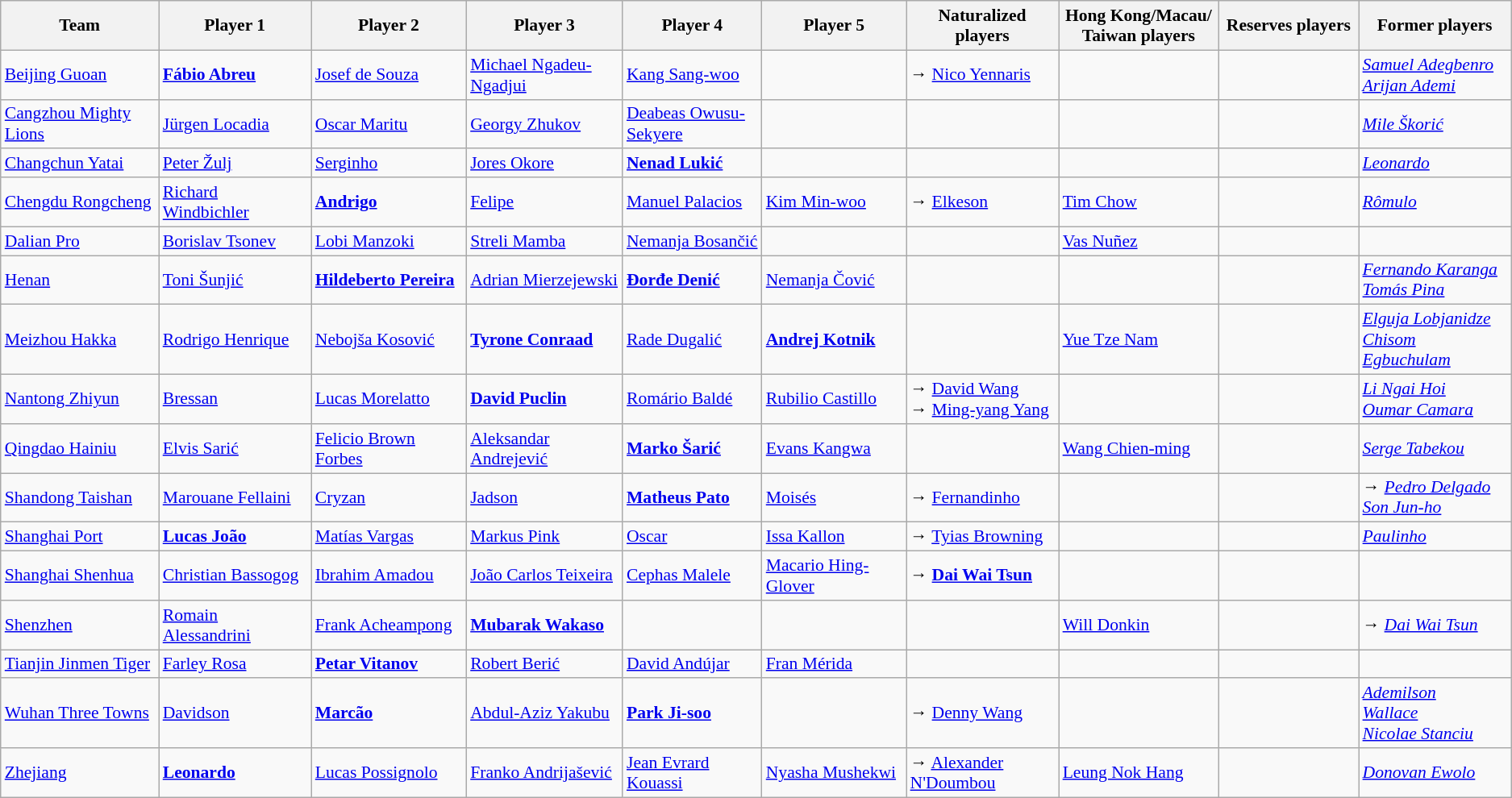<table class="wikitable" style="font-size:90%;">
<tr>
<th width="200">Team</th>
<th width="180">Player 1</th>
<th width="180">Player 2</th>
<th width="180">Player 3</th>
<th width="180">Player 4</th>
<th width="180">Player 5</th>
<th width="180">Naturalized players</th>
<th width="180">Hong Kong/Macau/<br>Taiwan players</th>
<th width="180">Reserves players</th>
<th width="180">Former players</th>
</tr>
<tr>
<td><a href='#'>Beijing Guoan</a></td>
<td> <strong><a href='#'>Fábio Abreu</a></strong></td>
<td> <a href='#'>Josef de Souza</a></td>
<td> <a href='#'>Michael Ngadeu-Ngadjui</a></td>
<td> <a href='#'>Kang Sang-woo</a></td>
<td></td>
<td>→ <a href='#'>Nico Yennaris</a></td>
<td></td>
<td></td>
<td> <em><a href='#'>Samuel Adegbenro</a></em><br>  <em><a href='#'>Arijan Ademi</a></em></td>
</tr>
<tr>
<td><a href='#'>Cangzhou Mighty Lions</a></td>
<td> <a href='#'>Jürgen Locadia</a></td>
<td> <a href='#'>Oscar Maritu</a></td>
<td> <a href='#'>Georgy Zhukov</a></td>
<td> <a href='#'>Deabeas Owusu-Sekyere</a></td>
<td></td>
<td></td>
<td></td>
<td></td>
<td> <em><a href='#'>Mile Škorić</a></em></td>
</tr>
<tr>
<td><a href='#'>Changchun Yatai</a></td>
<td> <a href='#'>Peter Žulj</a></td>
<td> <a href='#'>Serginho</a></td>
<td> <a href='#'>Jores Okore</a></td>
<td> <strong><a href='#'>Nenad Lukić</a></strong></td>
<td></td>
<td></td>
<td></td>
<td></td>
<td> <em><a href='#'>Leonardo</a></em></td>
</tr>
<tr>
<td><a href='#'>Chengdu Rongcheng</a></td>
<td> <a href='#'>Richard Windbichler</a></td>
<td> <strong><a href='#'>Andrigo</a></strong></td>
<td> <a href='#'>Felipe</a></td>
<td> <a href='#'>Manuel Palacios</a></td>
<td> <a href='#'>Kim Min-woo</a></td>
<td>→ <a href='#'>Elkeson</a></td>
<td> <a href='#'>Tim Chow</a></td>
<td></td>
<td> <em><a href='#'>Rômulo</a></em></td>
</tr>
<tr>
<td><a href='#'>Dalian Pro</a></td>
<td> <a href='#'>Borislav Tsonev</a></td>
<td> <a href='#'>Lobi Manzoki</a></td>
<td> <a href='#'>Streli Mamba</a></td>
<td> <a href='#'>Nemanja Bosančić</a></td>
<td></td>
<td></td>
<td> <a href='#'>Vas Nuñez</a></td>
<td></td>
<td></td>
</tr>
<tr>
<td><a href='#'>Henan</a></td>
<td> <a href='#'>Toni Šunjić</a></td>
<td> <strong><a href='#'>Hildeberto Pereira</a></strong></td>
<td> <a href='#'>Adrian Mierzejewski</a></td>
<td> <strong><a href='#'>Đorđe Denić</a></strong></td>
<td> <a href='#'>Nemanja Čović</a></td>
<td></td>
<td></td>
<td></td>
<td> <em><a href='#'>Fernando Karanga</a></em><br> <em><a href='#'>Tomás Pina</a></em></td>
</tr>
<tr>
<td><a href='#'>Meizhou Hakka</a></td>
<td> <a href='#'>Rodrigo Henrique</a></td>
<td> <a href='#'>Nebojša Kosović</a></td>
<td> <strong><a href='#'>Tyrone Conraad</a></strong></td>
<td> <a href='#'>Rade Dugalić</a></td>
<td> <strong><a href='#'>Andrej Kotnik</a></strong></td>
<td></td>
<td> <a href='#'>Yue Tze Nam</a></td>
<td></td>
<td> <em><a href='#'>Elguja Lobjanidze</a></em><br> <em><a href='#'>Chisom Egbuchulam</a></em></td>
</tr>
<tr>
<td><a href='#'>Nantong Zhiyun</a></td>
<td> <a href='#'>Bressan</a></td>
<td> <a href='#'>Lucas Morelatto</a></td>
<td> <strong><a href='#'>David Puclin</a></strong></td>
<td> <a href='#'>Romário Baldé</a></td>
<td> <a href='#'>Rubilio Castillo</a></td>
<td>→ <a href='#'>David Wang</a><br>→ <a href='#'>Ming-yang Yang</a></td>
<td></td>
<td></td>
<td> <em><a href='#'>Li Ngai Hoi</a><br></em> <em><a href='#'>Oumar Camara</a></em></td>
</tr>
<tr>
<td><a href='#'>Qingdao Hainiu</a></td>
<td> <a href='#'>Elvis Sarić</a></td>
<td> <a href='#'>Felicio Brown Forbes</a></td>
<td> <a href='#'>Aleksandar Andrejević</a></td>
<td> <strong><a href='#'>Marko Šarić</a></strong></td>
<td> <a href='#'>Evans Kangwa</a></td>
<td></td>
<td> <a href='#'>Wang Chien-ming</a></td>
<td></td>
<td> <em><a href='#'>Serge Tabekou</a></em></td>
</tr>
<tr>
<td><a href='#'>Shandong Taishan</a></td>
<td> <a href='#'>Marouane Fellaini</a></td>
<td> <a href='#'>Cryzan</a></td>
<td> <a href='#'>Jadson</a></td>
<td> <strong><a href='#'>Matheus Pato</a></strong></td>
<td> <a href='#'>Moisés</a></td>
<td>→ <a href='#'>Fernandinho</a></td>
<td></td>
<td></td>
<td>→ <em><a href='#'>Pedro Delgado</a></em><br> <em><a href='#'>Son Jun-ho</a></em></td>
</tr>
<tr>
<td><a href='#'>Shanghai Port</a></td>
<td> <strong><a href='#'>Lucas João</a></strong></td>
<td> <a href='#'>Matías Vargas</a></td>
<td> <a href='#'>Markus Pink</a></td>
<td> <a href='#'>Oscar</a></td>
<td> <a href='#'>Issa Kallon</a></td>
<td>→ <a href='#'>Tyias Browning</a></td>
<td></td>
<td></td>
<td> <em><a href='#'>Paulinho</a></em></td>
</tr>
<tr>
<td><a href='#'>Shanghai Shenhua</a></td>
<td> <a href='#'>Christian Bassogog</a></td>
<td> <a href='#'>Ibrahim Amadou</a></td>
<td> <a href='#'>João Carlos Teixeira</a></td>
<td> <a href='#'>Cephas Malele</a></td>
<td> <a href='#'>Macario Hing-Glover</a></td>
<td>→ <strong><a href='#'>Dai Wai Tsun</a></strong></td>
<td></td>
<td></td>
<td></td>
</tr>
<tr>
<td><a href='#'>Shenzhen</a></td>
<td> <a href='#'>Romain Alessandrini</a></td>
<td> <a href='#'>Frank Acheampong</a></td>
<td> <strong><a href='#'>Mubarak Wakaso</a></strong></td>
<td></td>
<td></td>
<td></td>
<td> <a href='#'>Will Donkin</a></td>
<td></td>
<td>→ <em><a href='#'>Dai Wai Tsun</a></em></td>
</tr>
<tr>
<td><a href='#'>Tianjin Jinmen Tiger</a></td>
<td> <a href='#'>Farley Rosa</a></td>
<td> <strong><a href='#'>Petar Vitanov</a></strong></td>
<td> <a href='#'>Robert Berić</a></td>
<td> <a href='#'>David Andújar</a></td>
<td> <a href='#'>Fran Mérida</a></td>
<td></td>
<td></td>
<td></td>
<td></td>
</tr>
<tr>
<td><a href='#'>Wuhan Three Towns</a></td>
<td> <a href='#'>Davidson</a></td>
<td> <strong><a href='#'>Marcão</a></strong></td>
<td> <a href='#'>Abdul-Aziz Yakubu</a></td>
<td> <strong><a href='#'>Park Ji-soo</a></strong></td>
<td></td>
<td>→ <a href='#'>Denny Wang</a></td>
<td></td>
<td></td>
<td> <em><a href='#'>Ademilson</a></em><br> <em><a href='#'>Wallace</a></em><br> <em><a href='#'>Nicolae Stanciu</a></em></td>
</tr>
<tr>
<td><a href='#'>Zhejiang</a></td>
<td> <strong><a href='#'>Leonardo</a></strong></td>
<td> <a href='#'>Lucas Possignolo</a></td>
<td> <a href='#'>Franko Andrijašević</a></td>
<td> <a href='#'>Jean Evrard Kouassi</a></td>
<td> <a href='#'>Nyasha Mushekwi</a></td>
<td>→ <a href='#'>Alexander N'Doumbou</a></td>
<td> <a href='#'>Leung Nok Hang</a></td>
<td></td>
<td> <em><a href='#'>Donovan Ewolo</a></em></td>
</tr>
</table>
